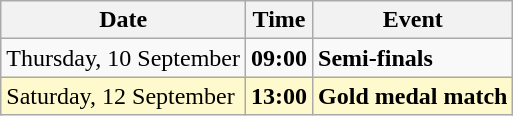<table class = "wikitable">
<tr>
<th>Date</th>
<th>Time</th>
<th>Event</th>
</tr>
<tr>
<td>Thursday, 10 September</td>
<td><strong>09:00</strong></td>
<td><strong>Semi-finals</strong></td>
</tr>
<tr style="background-color:lemonchiffon;">
<td>Saturday, 12 September</td>
<td><strong>13:00</strong></td>
<td><strong>Gold medal match</strong></td>
</tr>
</table>
